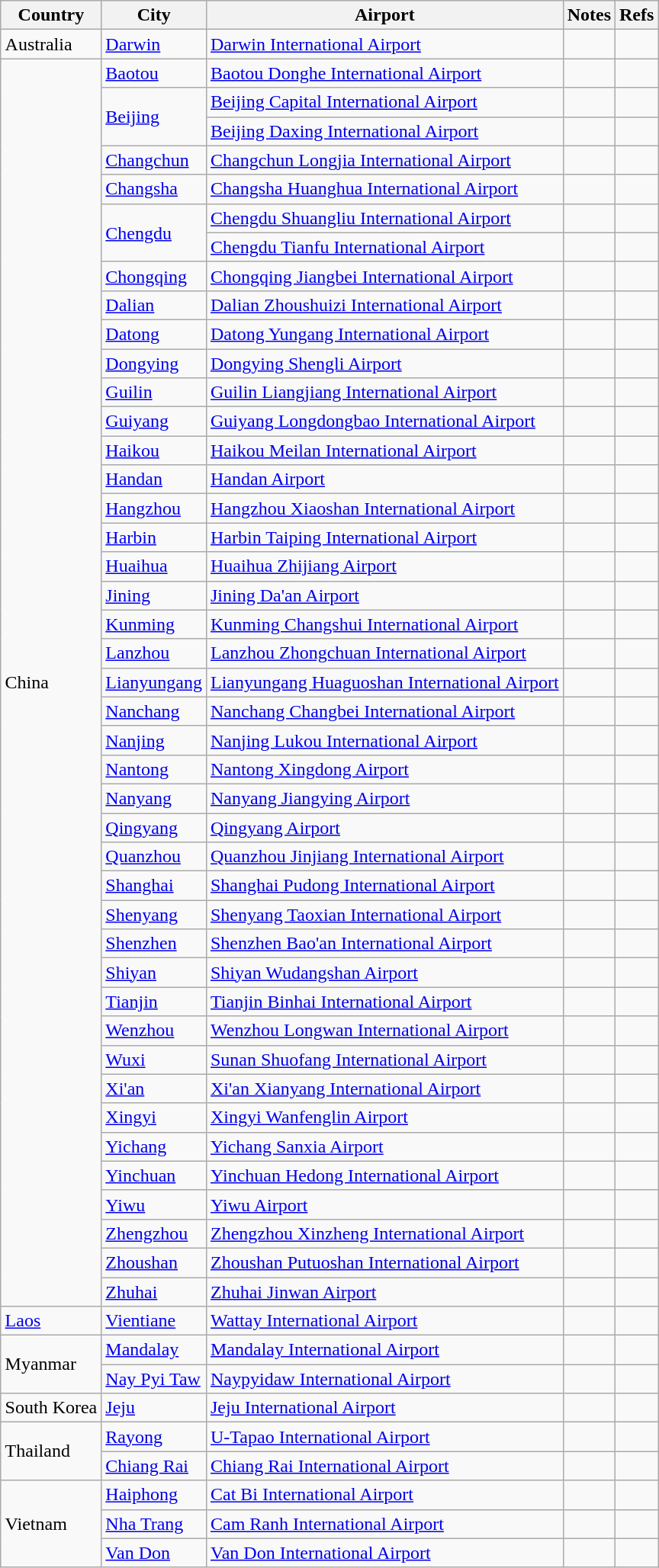<table class="wikitable sortable" style="margin:1em auto;">
<tr>
<th>Country</th>
<th>City</th>
<th>Airport</th>
<th>Notes</th>
<th>Refs</th>
</tr>
<tr>
<td>Australia</td>
<td><a href='#'>Darwin</a></td>
<td><a href='#'>Darwin International Airport</a></td>
<td></td>
<td align=center></td>
</tr>
<tr>
<td rowspan="43">China</td>
<td><a href='#'>Baotou</a></td>
<td><a href='#'>Baotou Donghe International Airport</a></td>
<td></td>
<td align=center></td>
</tr>
<tr>
<td rowspan = 2><a href='#'>Beijing</a></td>
<td><a href='#'>Beijing Capital International Airport</a></td>
<td></td>
<td align=center></td>
</tr>
<tr>
<td><a href='#'>Beijing Daxing International Airport</a></td>
<td align=center></td>
<td align=center></td>
</tr>
<tr>
<td><a href='#'>Changchun</a></td>
<td><a href='#'>Changchun Longjia International Airport</a></td>
<td align=center></td>
<td align=center></td>
</tr>
<tr>
<td><a href='#'>Changsha</a></td>
<td><a href='#'>Changsha Huanghua International Airport</a></td>
<td align=center></td>
<td align=center></td>
</tr>
<tr>
<td rowspan = 2><a href='#'>Chengdu</a></td>
<td><a href='#'>Chengdu Shuangliu International Airport</a></td>
<td></td>
<td align=center></td>
</tr>
<tr>
<td><a href='#'>Chengdu Tianfu International Airport</a></td>
<td align=center></td>
<td align=center></td>
</tr>
<tr>
<td><a href='#'>Chongqing</a></td>
<td><a href='#'>Chongqing Jiangbei International Airport</a></td>
<td align=center></td>
<td align=center></td>
</tr>
<tr>
<td><a href='#'>Dalian</a></td>
<td><a href='#'>Dalian Zhoushuizi International Airport</a></td>
<td align=center></td>
<td align=center></td>
</tr>
<tr>
<td><a href='#'>Datong</a></td>
<td><a href='#'>Datong Yungang International Airport</a></td>
<td align=center></td>
<td align=center></td>
</tr>
<tr>
<td><a href='#'>Dongying</a></td>
<td><a href='#'>Dongying Shengli Airport</a></td>
<td></td>
<td align=center></td>
</tr>
<tr>
<td><a href='#'>Guilin</a></td>
<td><a href='#'>Guilin Liangjiang International Airport</a></td>
<td align=center></td>
<td align=center></td>
</tr>
<tr>
<td><a href='#'>Guiyang</a></td>
<td><a href='#'>Guiyang Longdongbao International Airport</a></td>
<td></td>
<td align=center></td>
</tr>
<tr>
<td><a href='#'>Haikou</a></td>
<td><a href='#'>Haikou Meilan International Airport</a></td>
<td align=center></td>
<td align=center></td>
</tr>
<tr>
<td><a href='#'>Handan</a></td>
<td><a href='#'>Handan Airport</a></td>
<td></td>
<td align=center></td>
</tr>
<tr>
<td><a href='#'>Hangzhou</a></td>
<td><a href='#'>Hangzhou Xiaoshan International Airport</a></td>
<td align=center></td>
<td align=center></td>
</tr>
<tr>
<td><a href='#'>Harbin</a></td>
<td><a href='#'>Harbin Taiping International Airport</a></td>
<td align=center></td>
<td align=center></td>
</tr>
<tr>
<td><a href='#'>Huaihua</a></td>
<td><a href='#'>Huaihua Zhijiang Airport</a></td>
<td></td>
<td align=center></td>
</tr>
<tr>
<td><a href='#'>Jining</a></td>
<td><a href='#'>Jining Da'an Airport</a></td>
<td></td>
<td align=center></td>
</tr>
<tr>
<td><a href='#'>Kunming</a></td>
<td><a href='#'>Kunming Changshui International Airport</a></td>
<td align=center></td>
<td align=center></td>
</tr>
<tr>
<td><a href='#'>Lanzhou</a></td>
<td><a href='#'>Lanzhou Zhongchuan International Airport</a></td>
<td align=center></td>
<td align=center></td>
</tr>
<tr>
<td><a href='#'>Lianyungang</a></td>
<td><a href='#'>Lianyungang Huaguoshan International Airport</a></td>
<td align=center></td>
<td align=center></td>
</tr>
<tr>
<td><a href='#'>Nanchang</a></td>
<td><a href='#'>Nanchang Changbei International Airport</a></td>
<td align=center></td>
<td align=center></td>
</tr>
<tr>
<td><a href='#'>Nanjing</a></td>
<td><a href='#'>Nanjing Lukou International Airport</a></td>
<td align=center></td>
<td align=center></td>
</tr>
<tr>
<td><a href='#'>Nantong</a></td>
<td><a href='#'>Nantong Xingdong Airport</a></td>
<td align=center></td>
<td align=center></td>
</tr>
<tr>
<td><a href='#'>Nanyang</a></td>
<td><a href='#'>Nanyang Jiangying Airport</a></td>
<td></td>
<td align=center></td>
</tr>
<tr>
<td><a href='#'>Qingyang</a></td>
<td><a href='#'>Qingyang Airport</a></td>
<td></td>
<td align=center></td>
</tr>
<tr>
<td><a href='#'>Quanzhou</a></td>
<td><a href='#'>Quanzhou Jinjiang International Airport</a></td>
<td></td>
<td align=center></td>
</tr>
<tr>
<td><a href='#'>Shanghai</a></td>
<td><a href='#'>Shanghai Pudong International Airport</a></td>
<td></td>
<td align=center></td>
</tr>
<tr>
<td><a href='#'>Shenyang</a></td>
<td><a href='#'>Shenyang Taoxian International Airport</a></td>
<td></td>
<td align=center></td>
</tr>
<tr>
<td><a href='#'>Shenzhen</a></td>
<td><a href='#'>Shenzhen Bao'an International Airport</a></td>
<td></td>
<td align=center></td>
</tr>
<tr>
<td><a href='#'>Shiyan</a></td>
<td><a href='#'>Shiyan Wudangshan Airport</a></td>
<td align=center></td>
<td align=center></td>
</tr>
<tr>
<td><a href='#'>Tianjin</a></td>
<td><a href='#'>Tianjin Binhai International Airport</a></td>
<td align=center></td>
<td align=center></td>
</tr>
<tr>
<td><a href='#'>Wenzhou</a></td>
<td><a href='#'>Wenzhou Longwan International Airport</a></td>
<td align=center></td>
<td align=center></td>
</tr>
<tr>
<td><a href='#'>Wuxi</a></td>
<td><a href='#'>Sunan Shuofang International Airport</a></td>
<td align=center></td>
<td align=center></td>
</tr>
<tr>
<td><a href='#'>Xi'an</a></td>
<td><a href='#'>Xi'an Xianyang International Airport</a></td>
<td align=center></td>
<td align=center></td>
</tr>
<tr>
<td><a href='#'>Xingyi</a></td>
<td><a href='#'>Xingyi Wanfenglin Airport</a></td>
<td></td>
<td align=center></td>
</tr>
<tr>
<td><a href='#'>Yichang</a></td>
<td><a href='#'>Yichang Sanxia Airport</a></td>
<td align=center></td>
<td align=center></td>
</tr>
<tr>
<td><a href='#'>Yinchuan</a></td>
<td><a href='#'>Yinchuan Hedong International Airport</a></td>
<td align=center></td>
<td align=center></td>
</tr>
<tr>
<td><a href='#'>Yiwu</a></td>
<td><a href='#'>Yiwu Airport</a></td>
<td align=center></td>
<td align=center></td>
</tr>
<tr>
<td><a href='#'>Zhengzhou</a></td>
<td><a href='#'>Zhengzhou Xinzheng International Airport</a></td>
<td align=center></td>
<td align=center></td>
</tr>
<tr>
<td><a href='#'>Zhoushan</a></td>
<td><a href='#'>Zhoushan Putuoshan International Airport</a></td>
<td align=center></td>
<td align=center></td>
</tr>
<tr>
<td><a href='#'>Zhuhai</a></td>
<td><a href='#'>Zhuhai Jinwan Airport</a></td>
<td align=center></td>
<td align=center></td>
</tr>
<tr>
<td><a href='#'>Laos</a></td>
<td><a href='#'>Vientiane</a></td>
<td><a href='#'>Wattay International Airport</a></td>
<td></td>
<td align=center></td>
</tr>
<tr>
<td rowspan="2">Myanmar</td>
<td><a href='#'>Mandalay</a></td>
<td><a href='#'>Mandalay International Airport</a></td>
<td></td>
<td align=center></td>
</tr>
<tr>
<td><a href='#'>Nay Pyi Taw</a></td>
<td><a href='#'>Naypyidaw International Airport</a></td>
<td></td>
<td align=center></td>
</tr>
<tr>
<td>South Korea</td>
<td><a href='#'>Jeju</a></td>
<td><a href='#'>Jeju International Airport</a></td>
<td></td>
<td align=center></td>
</tr>
<tr>
<td rowspan="2">Thailand</td>
<td><a href='#'>Rayong</a></td>
<td><a href='#'>U-Tapao International Airport</a></td>
<td></td>
<td align=center></td>
</tr>
<tr>
<td><a href='#'>Chiang Rai</a></td>
<td><a href='#'>Chiang Rai International Airport</a></td>
<td></td>
<td align=center></td>
</tr>
<tr>
<td rowspan="3">Vietnam</td>
<td><a href='#'>Haiphong</a></td>
<td><a href='#'>Cat Bi International Airport</a></td>
<td></td>
<td align=center></td>
</tr>
<tr>
<td><a href='#'>Nha Trang</a></td>
<td><a href='#'>Cam Ranh International Airport</a></td>
<td></td>
<td align=center></td>
</tr>
<tr>
<td><a href='#'>Van Don</a></td>
<td><a href='#'>Van Don International Airport</a></td>
<td></td>
<td align=center></td>
</tr>
</table>
